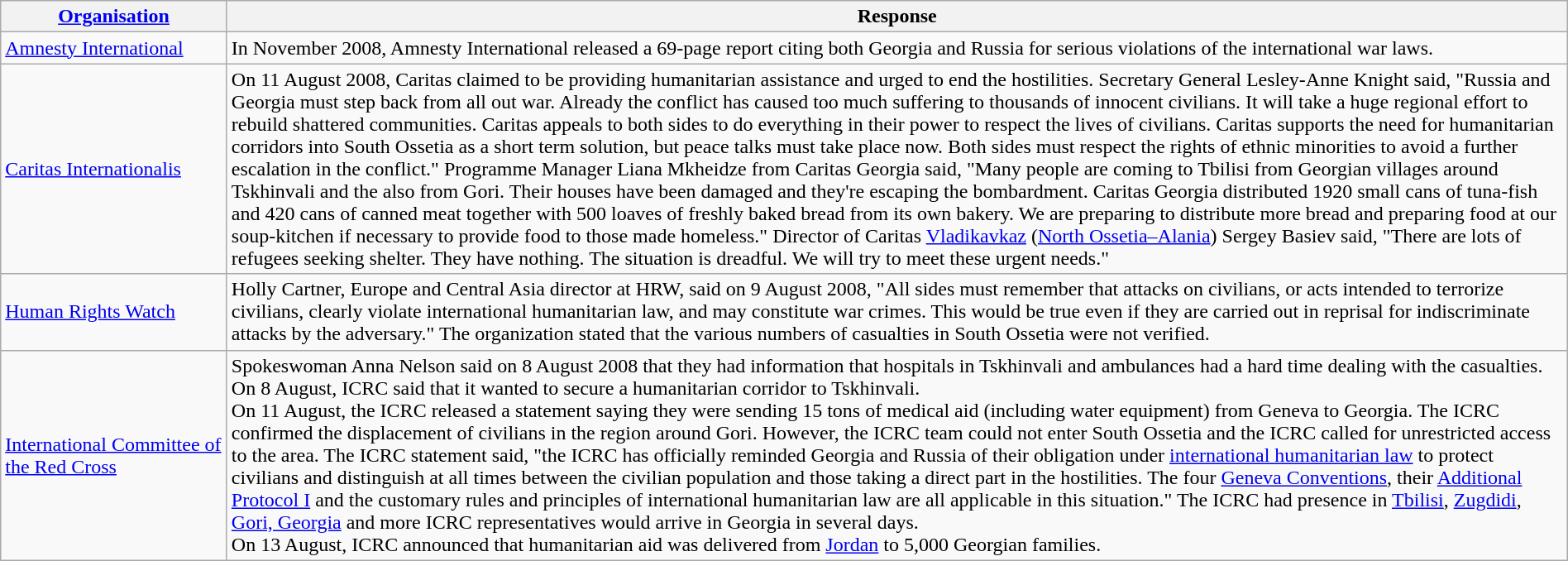<table class="wikitable" style="margin:auto; width:100%;">
<tr>
<th style="width:175px;"><a href='#'>Organisation</a></th>
<th>Response</th>
</tr>
<tr>
<td><a href='#'>Amnesty International</a></td>
<td>In November 2008, Amnesty International released a 69-page report citing both Georgia and Russia for serious violations of the international war laws.</td>
</tr>
<tr>
<td><a href='#'>Caritas Internationalis</a></td>
<td>On 11 August 2008, Caritas claimed to be providing humanitarian assistance and urged to end the hostilities. Secretary General Lesley-Anne Knight said, "Russia and Georgia must step back from all out war. Already the conflict has caused too much suffering to thousands of innocent civilians. It will take a huge regional effort to rebuild shattered communities. Caritas appeals to both sides to do everything in their power to respect the lives of civilians. Caritas supports the need for humanitarian corridors into South Ossetia as a short term solution, but peace talks must take place now. Both sides must respect the rights of ethnic minorities to avoid a further escalation in the conflict." Programme Manager Liana Mkheidze from Caritas Georgia said, "Many people are coming to Tbilisi from Georgian villages around Tskhinvali and the also from Gori. Their houses have been damaged and they're escaping the bombardment. Caritas Georgia distributed 1920 small cans of tuna-fish and 420 cans of canned meat together with 500 loaves of freshly baked bread from its own bakery. We are preparing to distribute more bread and preparing food at our soup-kitchen if necessary to provide food to those made homeless." Director of Caritas <a href='#'>Vladikavkaz</a> (<a href='#'>North Ossetia–Alania</a>) Sergey Basiev said, "There are lots of refugees seeking shelter. They have nothing. The situation is dreadful. We will try to meet these urgent needs."</td>
</tr>
<tr>
<td><a href='#'>Human Rights Watch</a></td>
<td>Holly Cartner, Europe and Central Asia director at HRW, said on 9 August 2008, "All sides must remember that attacks on civilians, or acts intended to terrorize civilians, clearly violate international humanitarian law, and may constitute war crimes. This would be true even if they are carried out in reprisal for indiscriminate attacks by the adversary." The organization stated that the various numbers of casualties in South Ossetia were not verified.</td>
</tr>
<tr>
<td> <a href='#'>International Committee of the Red Cross</a></td>
<td>Spokeswoman Anna Nelson said on 8 August 2008 that they had information that hospitals in Tskhinvali and ambulances had a hard time dealing with the casualties.<br>On 8 August, ICRC said that it wanted to secure a humanitarian corridor to Tskhinvali.<br>On 11 August, the ICRC released a statement saying they were sending 15 tons of medical aid (including water equipment) from Geneva to Georgia. The ICRC confirmed the displacement of civilians in the region around Gori. However, the ICRC team could not enter South Ossetia and the ICRC called for unrestricted access to the area. The ICRC statement said, "the ICRC has officially reminded Georgia and Russia of their obligation under <a href='#'>international humanitarian law</a> to protect civilians and distinguish at all times between the civilian population and those taking a direct part in the hostilities. The four <a href='#'>Geneva Conventions</a>, their <a href='#'>Additional Protocol I</a> and the customary rules and principles of international humanitarian law are all applicable in this situation." The ICRC had presence in <a href='#'>Tbilisi</a>, <a href='#'>Zugdidi</a>, <a href='#'>Gori, Georgia</a> and more ICRC representatives would arrive in Georgia in several days.<br>On 13 August, ICRC announced that humanitarian aid was delivered from <a href='#'>Jordan</a> to 5,000 Georgian families.</td>
</tr>
</table>
